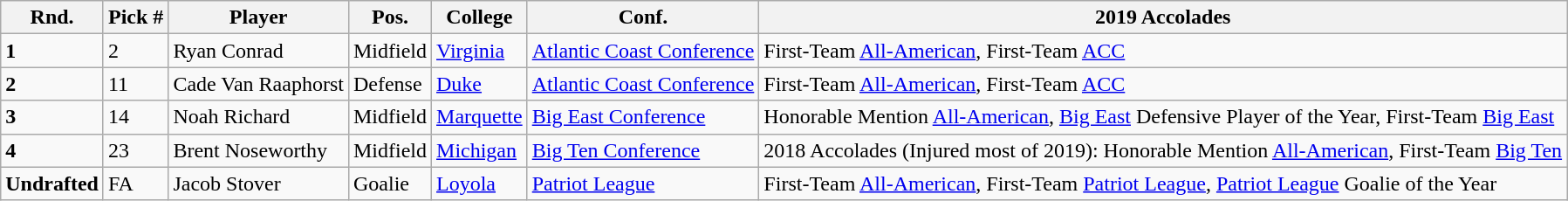<table class="wikitable" text-align:center;>
<tr>
<th>Rnd.</th>
<th>Pick #</th>
<th>Player</th>
<th>Pos.</th>
<th>College</th>
<th>Conf.</th>
<th>2019 Accolades</th>
</tr>
<tr>
<td><strong>1</strong></td>
<td>2</td>
<td>Ryan Conrad</td>
<td>Midfield</td>
<td><a href='#'>Virginia</a></td>
<td><a href='#'>Atlantic Coast Conference</a></td>
<td>First-Team <a href='#'>All-American</a>, First-Team <a href='#'>ACC</a></td>
</tr>
<tr>
<td><strong>2</strong></td>
<td>11</td>
<td>Cade Van Raaphorst</td>
<td>Defense</td>
<td><a href='#'>Duke</a></td>
<td><a href='#'>Atlantic Coast Conference</a></td>
<td>First-Team <a href='#'>All-American</a>, First-Team <a href='#'>ACC</a></td>
</tr>
<tr>
<td><strong>3</strong></td>
<td>14</td>
<td>Noah Richard</td>
<td>Midfield</td>
<td><a href='#'>Marquette</a></td>
<td><a href='#'>Big East Conference</a></td>
<td>Honorable Mention <a href='#'>All-American</a>, <a href='#'>Big East</a> Defensive Player of the Year, First-Team <a href='#'>Big East</a></td>
</tr>
<tr>
<td><strong>4</strong></td>
<td>23</td>
<td>Brent Noseworthy</td>
<td>Midfield</td>
<td><a href='#'>Michigan</a></td>
<td><a href='#'>Big Ten Conference</a></td>
<td>2018 Accolades (Injured most of 2019): Honorable Mention <a href='#'>All-American</a>, First-Team <a href='#'>Big Ten</a></td>
</tr>
<tr>
<td><strong>Undrafted</strong></td>
<td>FA</td>
<td>Jacob Stover</td>
<td>Goalie</td>
<td><a href='#'>Loyola</a></td>
<td><a href='#'>Patriot League</a></td>
<td>First-Team <a href='#'>All-American</a>, First-Team <a href='#'>Patriot League</a>, <a href='#'>Patriot League</a> Goalie of the Year</td>
</tr>
</table>
